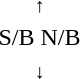<table style="text-align:center;">
<tr>
<td><small>  ↑ </small></td>
</tr>
<tr>
<td><span>S/B</span>   <span>N/B</span></td>
</tr>
<tr>
<td><small> ↓  </small></td>
</tr>
</table>
